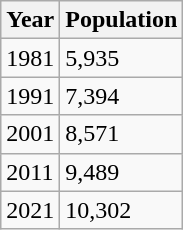<table class=wikitable>
<tr>
<th>Year</th>
<th>Population</th>
</tr>
<tr>
<td>1981</td>
<td>5,935</td>
</tr>
<tr>
<td>1991</td>
<td>7,394</td>
</tr>
<tr>
<td>2001</td>
<td>8,571</td>
</tr>
<tr>
<td>2011</td>
<td>9,489</td>
</tr>
<tr>
<td>2021</td>
<td>10,302</td>
</tr>
</table>
